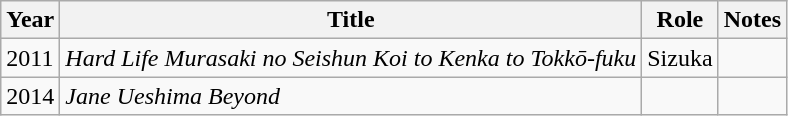<table class="wikitable">
<tr>
<th>Year</th>
<th>Title</th>
<th>Role</th>
<th>Notes</th>
</tr>
<tr>
<td>2011</td>
<td><em>Hard Life Murasaki no Seishun Koi to Kenka to Tokkō-fuku</em></td>
<td>Sizuka</td>
<td></td>
</tr>
<tr>
<td>2014</td>
<td><em>Jane Ueshima Beyond</em></td>
<td></td>
<td></td>
</tr>
</table>
